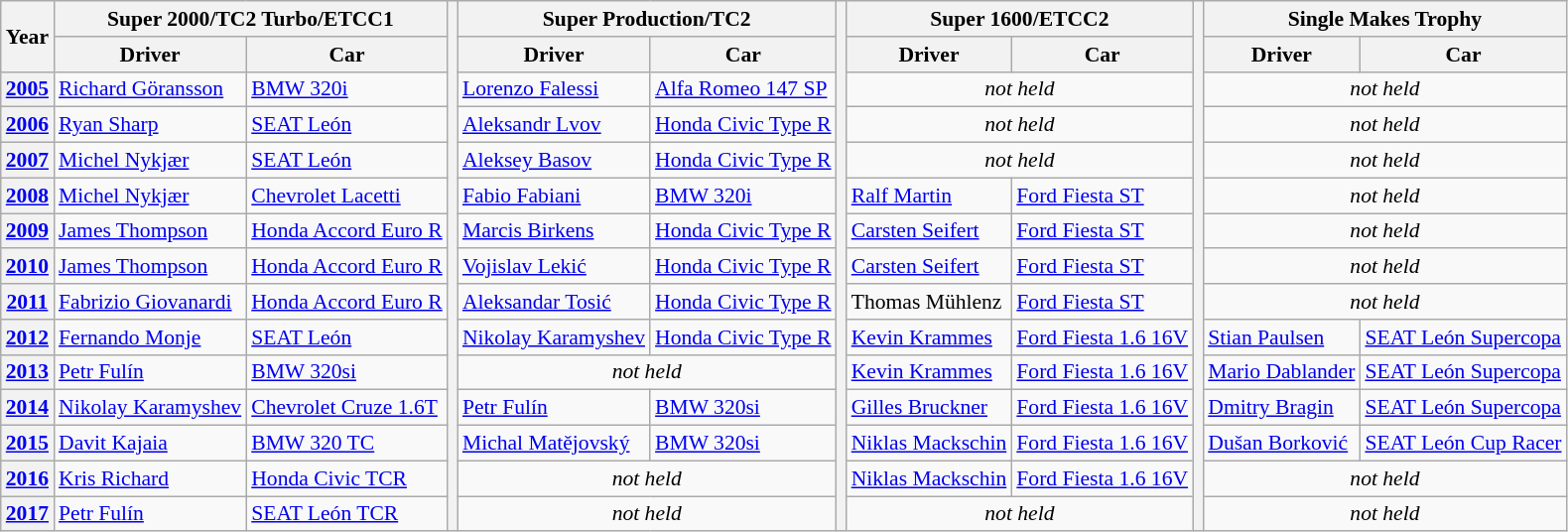<table class="wikitable" style="font-size: 90%;">
<tr>
<th rowspan="2" align="center">Year</th>
<th colspan="2" align="center">Super 2000/TC2 Turbo/ETCC1</th>
<th rowspan="19"></th>
<th colspan="2" align="center">Super Production/TC2</th>
<th rowspan="19"></th>
<th colspan="2" align="center">Super 1600/ETCC2</th>
<th rowspan="19"></th>
<th colspan="2" align="center">Single Makes Trophy</th>
</tr>
<tr>
<th>Driver</th>
<th>Car</th>
<th>Driver</th>
<th>Car</th>
<th>Driver</th>
<th>Car</th>
<th>Driver</th>
<th>Car</th>
</tr>
<tr>
<th><a href='#'>2005</a></th>
<td> <a href='#'>Richard Göransson</a></td>
<td><a href='#'>BMW 320i</a></td>
<td> <a href='#'>Lorenzo Falessi</a></td>
<td><a href='#'>Alfa Romeo 147 SP</a></td>
<td style="text-align:center;" colspan="2"><em>not held</em></td>
<td style="text-align:center;" colspan="2"><em>not held</em></td>
</tr>
<tr>
<th><a href='#'>2006</a></th>
<td> <a href='#'>Ryan Sharp</a></td>
<td><a href='#'>SEAT León</a></td>
<td> <a href='#'>Aleksandr Lvov</a></td>
<td><a href='#'>Honda Civic Type R</a></td>
<td style="text-align:center;" colspan="2"><em>not held</em></td>
<td style="text-align:center;" colspan="2"><em>not held</em></td>
</tr>
<tr>
<th><a href='#'>2007</a></th>
<td> <a href='#'>Michel Nykjær</a></td>
<td><a href='#'>SEAT León</a></td>
<td> <a href='#'>Aleksey Basov</a></td>
<td><a href='#'>Honda Civic Type R</a></td>
<td style="text-align:center;" colspan="2"><em>not held</em></td>
<td style="text-align:center;" colspan="2"><em>not held</em></td>
</tr>
<tr>
<th><a href='#'>2008</a></th>
<td> <a href='#'>Michel Nykjær</a></td>
<td><a href='#'>Chevrolet Lacetti</a></td>
<td> <a href='#'>Fabio Fabiani</a></td>
<td><a href='#'>BMW 320i</a></td>
<td> <a href='#'>Ralf Martin</a></td>
<td><a href='#'>Ford Fiesta ST</a></td>
<td style="text-align:center;" colspan="2"><em>not held</em></td>
</tr>
<tr>
<th><a href='#'>2009</a></th>
<td> <a href='#'>James Thompson</a></td>
<td><a href='#'>Honda Accord Euro R</a></td>
<td> <a href='#'>Marcis Birkens</a></td>
<td><a href='#'>Honda Civic Type R</a></td>
<td> <a href='#'>Carsten Seifert</a></td>
<td><a href='#'>Ford Fiesta ST</a></td>
<td style="text-align:center;" colspan="2"><em>not held</em></td>
</tr>
<tr>
<th><a href='#'>2010</a></th>
<td> <a href='#'>James Thompson</a></td>
<td><a href='#'>Honda Accord Euro R</a></td>
<td> <a href='#'>Vojislav Lekić</a></td>
<td><a href='#'>Honda Civic Type R</a></td>
<td> <a href='#'>Carsten Seifert</a></td>
<td><a href='#'>Ford Fiesta ST</a></td>
<td style="text-align:center;" colspan="2"><em>not held</em></td>
</tr>
<tr>
<th><a href='#'>2011</a></th>
<td> <a href='#'>Fabrizio Giovanardi</a></td>
<td><a href='#'>Honda Accord Euro R</a></td>
<td> <a href='#'>Aleksandar Tosić</a></td>
<td><a href='#'>Honda Civic Type R</a></td>
<td> Thomas Mühlenz</td>
<td><a href='#'>Ford Fiesta ST</a></td>
<td style="text-align:center;" colspan="2"><em>not held</em></td>
</tr>
<tr>
<th><a href='#'>2012</a></th>
<td> <a href='#'>Fernando Monje</a></td>
<td><a href='#'>SEAT León</a></td>
<td> <a href='#'>Nikolay Karamyshev</a></td>
<td><a href='#'>Honda Civic Type R</a></td>
<td> <a href='#'>Kevin Krammes</a></td>
<td><a href='#'>Ford Fiesta 1.6 16V</a></td>
<td> <a href='#'>Stian Paulsen</a></td>
<td><a href='#'>SEAT León Supercopa</a></td>
</tr>
<tr>
<th><a href='#'>2013</a></th>
<td> <a href='#'>Petr Fulín</a></td>
<td><a href='#'>BMW 320si</a></td>
<td style="text-align:center;" colspan="2"><em>not held</em></td>
<td> <a href='#'>Kevin Krammes</a></td>
<td><a href='#'>Ford Fiesta 1.6 16V</a></td>
<td> <a href='#'>Mario Dablander</a></td>
<td><a href='#'>SEAT León Supercopa</a></td>
</tr>
<tr>
<th><a href='#'>2014</a></th>
<td> <a href='#'>Nikolay Karamyshev</a></td>
<td><a href='#'>Chevrolet Cruze 1.6T</a></td>
<td> <a href='#'>Petr Fulín</a></td>
<td><a href='#'>BMW 320si</a></td>
<td> <a href='#'>Gilles Bruckner</a></td>
<td><a href='#'>Ford Fiesta 1.6 16V</a></td>
<td> <a href='#'>Dmitry Bragin</a></td>
<td><a href='#'>SEAT León Supercopa</a></td>
</tr>
<tr>
<th><a href='#'>2015</a></th>
<td> <a href='#'>Davit Kajaia</a></td>
<td><a href='#'>BMW 320 TC</a></td>
<td> <a href='#'>Michal Matějovský</a></td>
<td><a href='#'>BMW 320si</a></td>
<td> <a href='#'>Niklas Mackschin</a></td>
<td><a href='#'>Ford Fiesta 1.6 16V</a></td>
<td> <a href='#'>Dušan Borković</a></td>
<td><a href='#'>SEAT León Cup Racer</a></td>
</tr>
<tr>
<th><a href='#'>2016</a></th>
<td> <a href='#'>Kris Richard</a></td>
<td><a href='#'>Honda Civic TCR</a></td>
<td style="text-align:center;" colspan="2"><em>not held</em></td>
<td> <a href='#'>Niklas Mackschin</a></td>
<td><a href='#'>Ford Fiesta 1.6 16V</a></td>
<td style="text-align:center;" colspan="2"><em>not held</em></td>
</tr>
<tr>
<th><a href='#'>2017</a></th>
<td> <a href='#'>Petr Fulín</a></td>
<td><a href='#'>SEAT León TCR</a></td>
<td style="text-align:center;" colspan="2"><em>not held</em></td>
<td style="text-align:center;" colspan="2"><em>not held</em></td>
<td style="text-align:center;" colspan="2"><em>not held</em></td>
</tr>
</table>
